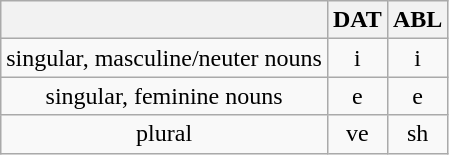<table class="wikitable" style="text-align:center;">
<tr>
<th></th>
<th>DAT</th>
<th>ABL</th>
</tr>
<tr>
<td>singular, masculine/neuter nouns</td>
<td>i</td>
<td>i</td>
</tr>
<tr>
<td>singular, feminine nouns</td>
<td>e</td>
<td>e</td>
</tr>
<tr>
<td>plural</td>
<td>ve</td>
<td>sh</td>
</tr>
</table>
